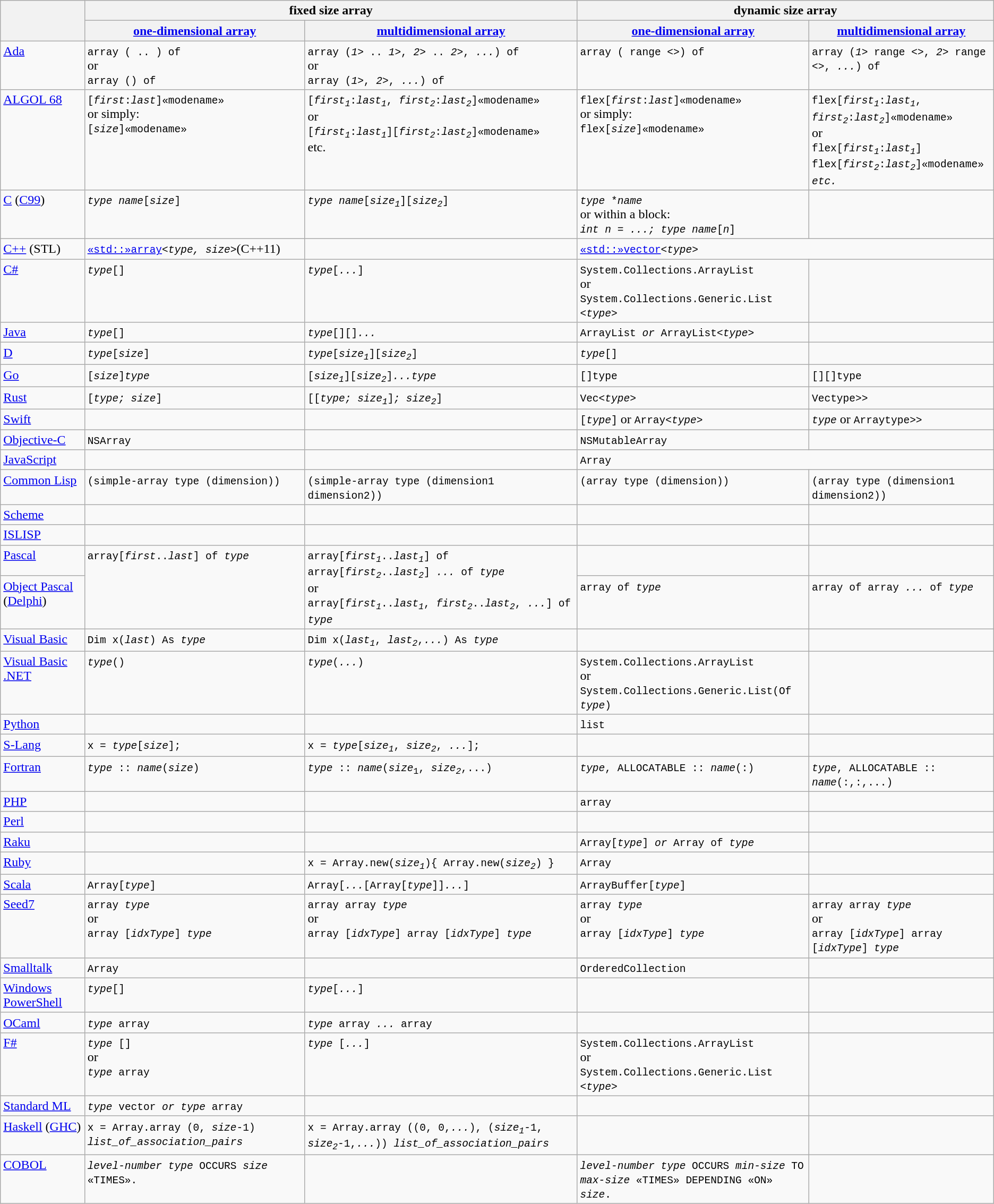<table class="wikitable sortable">
<tr valign="top">
<th rowspan=2></th>
<th colspan=2>fixed size array</th>
<th colspan=2>dynamic size array</th>
</tr>
<tr valign="top">
<th><a href='#'>one-dimensional array</a></th>
<th><a href='#'>multidimensional array</a></th>
<th><a href='#'>one-dimensional array</a></th>
<th><a href='#'>multidimensional array</a></th>
</tr>
<tr valign="top">
<td><a href='#'>Ada</a></td>
<td><code>array (<em><first> </em>..<em> <last></em>) of<em> <type></em></code><br>or<br><code>array (<em><discrete_type></em>) of<em> <type></em></code></td>
<td><code>array (<em><first<sub>1</sub>> </em>..<em> <last<sub>1</sub>></em>,<em> <first<sub>2</sub>> </em>..<em> <last<sub>2</sub>></em>, <em>...</em>) of<em> <type></em></code><br>or<br><code>array (<em><discrete_type<sub>1</sub>></em>,<em> <discrete_type<sub>2</sub>></em>,<em> ...</em>) of<em> <type></em></code></td>
<td><code>array (<em><discrete_type> </em>range <>) of<em> <type></em></code></td>
<td><code>array (<em><discrete_type<sub>1</sub>> </em>range <>,<em> <discrete_type<sub>2</sub>> </em>range <>, <em>...</em>) of<em> <type></em></code></td>
</tr>
<tr valign="top">
<td><a href='#'>ALGOL 68</a></td>
<td><code>[<em>first</em>:<em>last</em>]<wbr>«modename»</code><br>or simply:<br><code>[<em>size</em>]<wbr>«modename»</code></td>
<td><code>[<em>first<sub>1</sub></em>:<em>last<sub>1</sub></em>,<em> first<sub>2</sub></em>:<em>last<sub>2</sub></em>]<wbr>«modename»</code><br>or<br><code>[<em>first<sub>1</sub></em>:<em>last<sub>1</sub></em>][<em>first<sub>2</sub></em>:<em>last<sub>2</sub></em>]<wbr>«modename»</code><br>etc.</td>
<td><code>flex[<em>first</em>:<em>last</em>]<wbr>«modename»</code><br>or simply:<br><code>flex[<em>size</em>]<wbr>«modename»</code></td>
<td><code>flex[<em>first<sub>1</sub></em>:<em>last<sub>1</sub></em>,<em> first<sub>2</sub></em>:<em>last<sub>2</sub></em>]<wbr>«modename»</code><br>or<br><code>flex[<em>first<sub>1</sub></em>:<em>last<sub>1</sub></em>]<wbr>flex[<em>first<sub>2</sub></em>:<em>last<sub>2</sub></em>]<wbr>«modename» <em>etc.</em></code></td>
</tr>
<tr valign="top">
<td><a href='#'>C</a> (<a href='#'>C99</a>)</td>
<td><code><em>type name</em>[<em>size</em>]</code></td>
<td><code><em>type name</em>[<em>size<sub>1</sub></em>][<em>size<sub>2</sub></em>]</code></td>
<td><code><em>type</em> *<em>name</em></code><br>or within a block:<br><code><em>int n = ...; type name</em>[<em>n</em>]</code></td>
<td></td>
</tr>
<tr valign="top">
<td><a href='#'>C++</a> (STL)</td>
<td colspan=1><code><a href='#'>«std::»array</a><<em>type, size</em>></code>(C++11)</td>
<td></td>
<td colspan=2><code><a href='#'>«std::»vector</a><<em>type</em>></code></td>
</tr>
<tr valign="top">
<td><a href='#'>C#</a></td>
<td><code><em>type</em>[]</code></td>
<td><code><em>type</em>[<em>...</em>]</code></td>
<td><code>System<wbr>.Collections<wbr>.ArrayList</code><br>or<br><code>System<wbr>.Collections<wbr>.Generic<wbr>.List<wbr><<em>type</em>></code></td>
<td></td>
</tr>
<tr valign="top">
<td><a href='#'>Java</a></td>
<td><code><em>type</em>[]</code></td>
<td><code><em>type</em>[][]<em>...</em></code></td>
<td><code>ArrayList <em>or</em> ArrayList<<em>type</em>></code></td>
<td></td>
</tr>
<tr valign="top">
<td><a href='#'>D</a></td>
<td><code><em>type</em>[<em>size</em>]</code></td>
<td><code><em>type</em>[<em>size<sub>1</sub></em>][<em>size<sub>2</sub></em>]</code></td>
<td><code><em>type</em>[]</code></td>
<td></td>
</tr>
<tr valign="top">
<td><a href='#'>Go</a></td>
<td><code>[<em>size</em>]<em>type</em></code></td>
<td><code>[<em>size<sub>1</sub></em>][<em>size<sub>2</sub></em>]<em>...type</em></code></td>
<td><code>[]type</code></td>
<td><code>[][]type</code></td>
</tr>
<tr valign="top">
<td><a href='#'>Rust</a></td>
<td><code>[<em>type; size</em>]</code></td>
<td><code>[[<em>type; size<sub>1</sub></em>]<em>; size<sub>2</sub></em>]</code></td>
<td><code>Vec<<em>type</em>></code></td>
<td><code>Vec<Vec<<em>type</em>>></code></td>
</tr>
<tr valign="top">
<td><a href='#'>Swift</a></td>
<td></td>
<td></td>
<td><code>[<em>type</em>]</code> or <code>Array<<em>type</em>></code></td>
<td><code><em>type</em></code> or <code>Array<Array<<em>type</em>>></code></td>
</tr>
<tr valign="top">
<td><a href='#'>Objective-C</a></td>
<td><code>NSArray</code></td>
<td></td>
<td><code>NSMutableArray</code></td>
<td></td>
</tr>
<tr valign="top">
<td><a href='#'>JavaScript</a></td>
<td></td>
<td></td>
<td colspan=2><code>Array</code></td>
</tr>
<tr valign="top">
<td><a href='#'>Common Lisp</a></td>
<td><code>(simple-array type (dimension))</code></td>
<td><code>(simple-array type (dimension1 dimension2))</code></td>
<td><code>(array type (dimension))</code></td>
<td><code>(array type (dimension1 dimension2))</code></td>
</tr>
<tr valign="top">
<td><a href='#'>Scheme</a></td>
<td></td>
<td></td>
<td></td>
<td></td>
</tr>
<tr valign="top">
<td><a href='#'>ISLISP</a></td>
<td></td>
<td></td>
<td></td>
<td></td>
</tr>
<tr valign="top">
<td><a href='#'>Pascal</a></td>
<td rowspan=2><code>array[<em>first</em>..<em>last</em>] of <em>type</em></code></td>
<td rowspan=2><code>array[<em>first<sub>1</sub></em>..<em>last<sub>1</sub></em>] of array[<em>first<sub>2</sub></em>..<em>last<sub>2</sub></em>]<em>  ...</em> of <em>type</em></code><br>or<br><code> array[<em>first<sub>1</sub></em>..<em>last<sub>1</sub></em>,<em> first<sub>2</sub></em>..<em>last<sub>2</sub></em>,<em> ...</em>] of <em>type</em></code></td>
<td></td>
<td></td>
</tr>
<tr valign="top">
<td><a href='#'>Object Pascal</a> (<a href='#'>Delphi</a>)</td>
<td><code>array of<em> type</em></code></td>
<td><code>array of array <em>...</em> of <em>type</em></code></td>
</tr>
<tr valign="top">
<td><a href='#'>Visual Basic</a></td>
<td><code>Dim x(<em>last</em>) As <em>type</em></code></td>
<td><code>Dim x(<em>last<sub>1</sub></em>, <em>last<sub>2</sub></em>,<em>...</em>) As <em>type</em></code></td>
<td></td>
<td></td>
</tr>
<tr valign="top">
<td><a href='#'>Visual Basic .NET</a></td>
<td><code><em>type</em>()</code></td>
<td><code><em>type</em>(<em>...</em>)</code></td>
<td><code>System<wbr>.Collections<wbr>.ArrayList</code><br>or<br><code>System<wbr>.Collections<wbr>.Generic<wbr>.List<wbr>(Of <em>type</em>)</code></td>
<td></td>
</tr>
<tr valign="top">
<td><a href='#'>Python</a></td>
<td></td>
<td></td>
<td><code>list</code></td>
<td></td>
</tr>
<tr valign="top">
<td><a href='#'>S-Lang</a></td>
<td><code>x = <em>type</em>[<em>size</em>];</code></td>
<td><code>x = <em>type</em>[<em>size<sub>1</sub></em>,<em> size<sub>2</sub></em>, <em>...</em>];</code></td>
<td></td>
<td></td>
</tr>
<tr valign="top">
<td><a href='#'>Fortran</a></td>
<td><code><em>type</em> :: <em>name</em>(<em>size</em>)</code></td>
<td><code><em>type</em> :: <em>name</em>(<em>size</em><sub>1</sub>, <em>size<sub>2</sub></em>,...)</code></td>
<td><code><em>type</em>, ALLOCATABLE :: <em>name</em>(:)</code></td>
<td><code><em>type</em>, ALLOCATABLE :: <em>name</em>(:,:,...)</code></td>
</tr>
<tr valign="top">
<td><a href='#'>PHP</a></td>
<td></td>
<td></td>
<td><code>array</code></td>
<td></td>
</tr>
<tr valign="top">
<td><a href='#'>Perl</a></td>
<td></td>
<td></td>
<td></td>
<td></td>
</tr>
<tr valign="top">
<td><a href='#'>Raku</a></td>
<td></td>
<td></td>
<td><code>Array[<em>type</em>] <em>or</em> Array of <em>type</em></code></td>
<td></td>
</tr>
<tr valign="top">
<td><a href='#'>Ruby</a></td>
<td></td>
<td><code>x = Array.new(<em>size<sub>1</sub></em>){ Array.new(<em>size<sub>2</sub></em>) }</code></td>
<td><code>Array</code></td>
<td></td>
</tr>
<tr valign="top">
<td><a href='#'>Scala</a></td>
<td><code>Array[<em>type</em>]</code></td>
<td><code>Array[<em>...</em>[Array[<em>type</em>]]<em>...</em>]</code></td>
<td><code>ArrayBuffer[<em>type</em>]</code></td>
<td></td>
</tr>
<tr valign="top">
<td><a href='#'>Seed7</a></td>
<td><code>array <em>type</em></code><br>or<br><code>array [<em>idxType</em>] <em>type</em></code></td>
<td><code>array array <em>type</em></code><br>or<br><code>array [<em>idxType</em>] array [<em>idxType</em>] <em>type</em></code></td>
<td><code>array <em>type</em></code><br>or<br><code>array [<em>idxType</em>] <em>type</em></code></td>
<td><code>array array <em>type</em></code><br>or<br><code>array [<em>idxType</em>] array [<em>idxType</em>] <em>type</em></code></td>
</tr>
<tr valign="top">
<td><a href='#'>Smalltalk</a></td>
<td><code>Array</code></td>
<td></td>
<td><code>OrderedCollection</code></td>
<td></td>
</tr>
<tr valign="top">
<td><a href='#'>Windows PowerShell</a></td>
<td><code><em>type</em>[]</code></td>
<td><code><em>type</em>[<em>...</em>]</code></td>
<td></td>
<td></td>
</tr>
<tr valign="top">
<td><a href='#'>OCaml</a></td>
<td><code><em>type</em> array</code></td>
<td><code><em>type</em> array <em>...</em> array</code></td>
<td></td>
<td></td>
</tr>
<tr valign="top">
<td><a href='#'>F#</a></td>
<td><code><em>type</em> []</code><br>or<br><code><em>type</em> array</code></td>
<td><code><em>type</em> [<em>...</em>]</code></td>
<td><code>System<wbr>.Collections<wbr>.ArrayList</code><br>or<br><code>System<wbr>.Collections<wbr>.Generic<wbr>.List<wbr><<em>type</em>></code></td>
<td></td>
</tr>
<tr valign="top">
<td><a href='#'>Standard ML</a></td>
<td><code><em>type</em> vector <em>or type</em> array</code></td>
<td></td>
<td></td>
<td></td>
</tr>
<tr valign="top">
<td><a href='#'>Haskell</a> (<a href='#'>GHC</a>)</td>
<td><code>x = Array.array (0, <em>size</em>-1) <em>list_of_association_pairs</em></code></td>
<td><code>x = Array.array ((0, 0,<em>...</em>), (<em>size<sub>1</sub></em>-1, <em>size<sub>2</sub></em>-1,<em>...</em>)) <em>list_of_association_pairs</em></code></td>
<td></td>
<td></td>
</tr>
<tr valign="top">
<td><a href='#'>COBOL</a></td>
<td><code><em>level-number type</em> OCCURS <em>size</em> «TIMES».</code></td>
<td></td>
<td><code><em>level-number type</em> OCCURS <em>min-size</em> TO <em>max-size</em> «TIMES» DEPENDING «ON» <em>size</em>.</code></td>
<td></td>
</tr>
</table>
